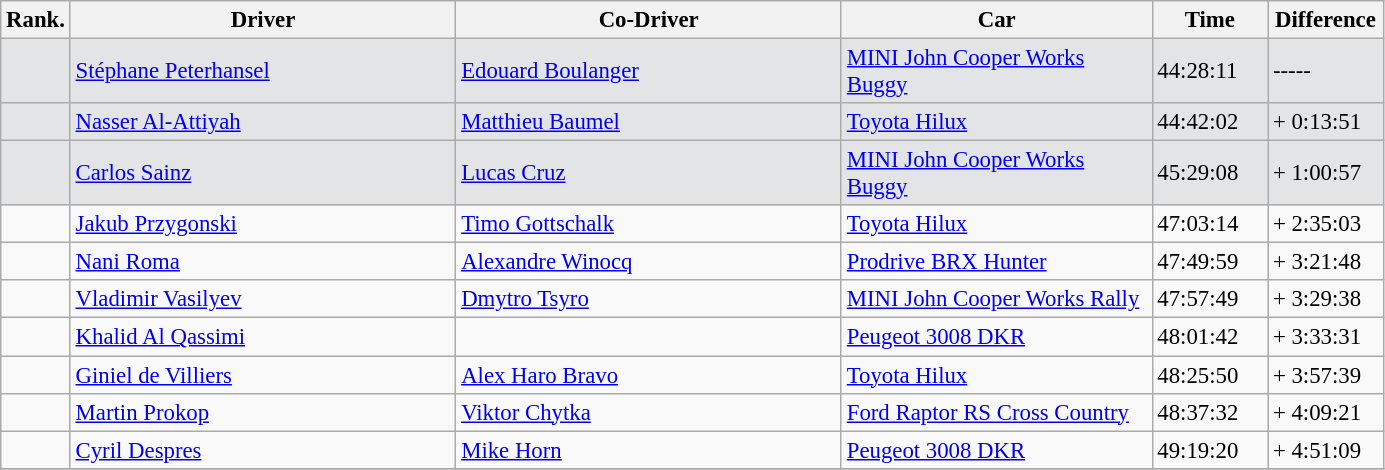<table class="wikitable" style="font-size:95%">
<tr>
<th>Rank.</th>
<th width="250px">Driver</th>
<th width="250px">Co-Driver</th>
<th width="200px">Car</th>
<th width="70px">Time</th>
<th width="70px">Difference</th>
</tr>
<tr bgcolor=#E3E4E5>
<td></td>
<td> <a href='#'>Stéphane Peterhansel</a></td>
<td> <a href='#'>Edouard Boulanger</a></td>
<td><a href='#'>MINI John Cooper Works Buggy</a></td>
<td>44:28:11</td>
<td>-----</td>
</tr>
<tr bgcolor=#E3E4E5>
<td></td>
<td> <a href='#'>Nasser Al-Attiyah</a></td>
<td> <a href='#'>Matthieu Baumel</a></td>
<td><a href='#'>Toyota Hilux</a></td>
<td>44:42:02</td>
<td>+ 0:13:51</td>
</tr>
<tr bgcolor=#E3E4E5>
<td></td>
<td> <a href='#'>Carlos Sainz</a></td>
<td> <a href='#'>Lucas Cruz</a></td>
<td><a href='#'>MINI John Cooper Works Buggy</a></td>
<td>45:29:08</td>
<td>+ 1:00:57</td>
</tr>
<tr>
<td></td>
<td> <a href='#'>Jakub Przygonski</a></td>
<td> <a href='#'>Timo Gottschalk</a></td>
<td><a href='#'>Toyota Hilux</a></td>
<td>47:03:14</td>
<td>+ 2:35:03</td>
</tr>
<tr>
<td></td>
<td> <a href='#'>Nani Roma</a></td>
<td> <a href='#'>Alexandre Winocq</a></td>
<td><a href='#'>Prodrive BRX Hunter</a></td>
<td>47:49:59</td>
<td>+ 3:21:48</td>
</tr>
<tr>
<td></td>
<td> <a href='#'>Vladimir Vasilyev</a></td>
<td> <a href='#'>Dmytro Tsyro</a></td>
<td><a href='#'>MINI John Cooper Works Rally</a></td>
<td>47:57:49</td>
<td>+ 3:29:38</td>
</tr>
<tr>
<td></td>
<td> <a href='#'>Khalid Al Qassimi</a></td>
<td> </td>
<td><a href='#'>Peugeot 3008 DKR</a></td>
<td>48:01:42</td>
<td>+ 3:33:31</td>
</tr>
<tr>
<td></td>
<td> <a href='#'>Giniel de Villiers</a></td>
<td> <a href='#'>Alex Haro Bravo</a></td>
<td><a href='#'>Toyota Hilux</a></td>
<td>48:25:50</td>
<td>+ 3:57:39</td>
</tr>
<tr>
<td></td>
<td> <a href='#'>Martin Prokop</a></td>
<td> <a href='#'>Viktor Chytka</a></td>
<td><a href='#'>Ford Raptor RS Cross Country</a></td>
<td>48:37:32</td>
<td>+ 4:09:21</td>
</tr>
<tr>
<td></td>
<td> <a href='#'>Cyril Despres</a></td>
<td> <a href='#'>Mike Horn</a></td>
<td><a href='#'>Peugeot 3008 DKR</a></td>
<td>49:19:20</td>
<td>+ 4:51:09</td>
</tr>
<tr>
</tr>
</table>
